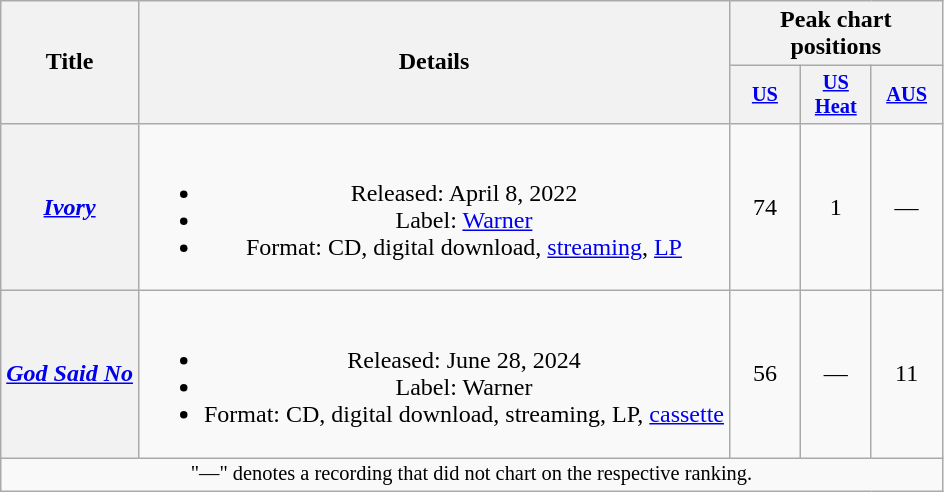<table class="wikitable plainrowheaders" style="text-align:center">
<tr>
<th scope="col" rowspan="2">Title</th>
<th scope="col" rowspan="2">Details</th>
<th scope="col" colspan="3">Peak chart positions</th>
</tr>
<tr>
<th scope="col" style="width:3em;font-size:85%;"><a href='#'>US</a><br></th>
<th scope="col" style="width:3em;font-size:85%;"><a href='#'>US<br>Heat</a><br></th>
<th scope="col" style="width:3em;font-size:85%;"><a href='#'>AUS</a><br></th>
</tr>
<tr>
<th scope="row"><em><a href='#'>Ivory</a></em></th>
<td><br><ul><li>Released: April 8, 2022</li><li>Label: <a href='#'>Warner</a></li><li>Format: CD, digital download, <a href='#'>streaming</a>, <a href='#'>LP</a></li></ul></td>
<td>74</td>
<td>1</td>
<td>—</td>
</tr>
<tr>
<th scope="row"><em><a href='#'>God Said No</a></em></th>
<td><br><ul><li>Released: June 28, 2024</li><li>Label: Warner</li><li>Format: CD, digital download, streaming, LP, <a href='#'>cassette</a></li></ul></td>
<td>56</td>
<td>—</td>
<td>11</td>
</tr>
<tr>
<td colspan="6" style="font-size:85%">"—" denotes a recording that did not chart on the respective ranking.</td>
</tr>
</table>
